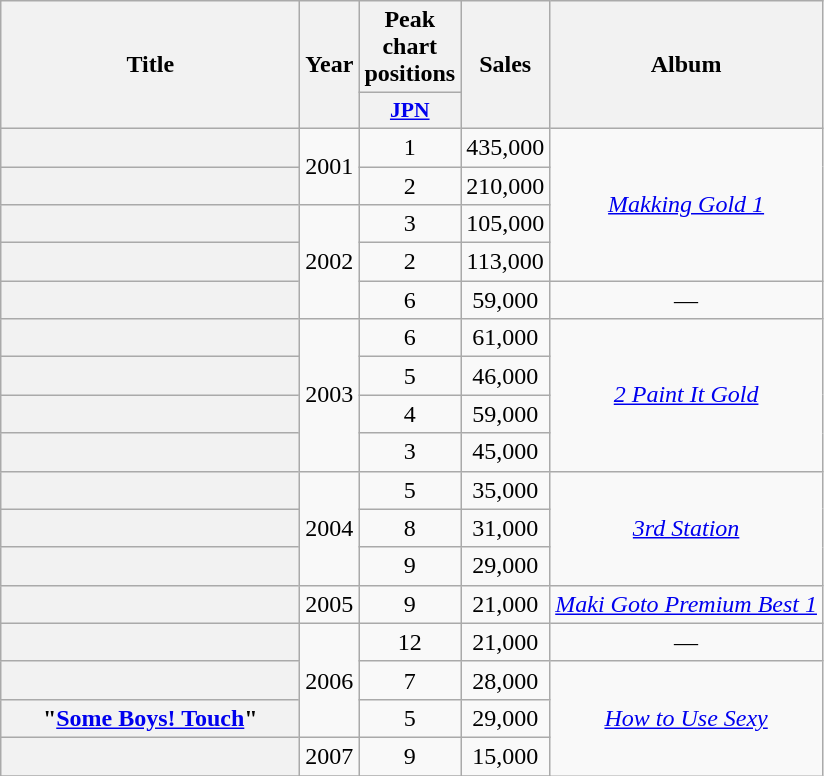<table class="wikitable plainrowheaders" style="text-align:center;">
<tr>
<th scope="col" rowspan="2" style="width:12em;">Title</th>
<th scope="col" rowspan="2">Year</th>
<th scope="col" colspan="1">Peak chart positions</th>
<th scope="col" rowspan="2">Sales</th>
<th scope="col" rowspan="2">Album</th>
</tr>
<tr>
<th scope="col" style="width:3em;font-size:90%;"><a href='#'>JPN</a></th>
</tr>
<tr>
<th scope="row"></th>
<td rowspan="2">2001</td>
<td>1</td>
<td>435,000</td>
<td rowspan="4"><em><a href='#'>Makking Gold 1</a></em></td>
</tr>
<tr>
<th scope="row"></th>
<td>2</td>
<td>210,000</td>
</tr>
<tr>
<th scope="row"></th>
<td rowspan="3">2002</td>
<td>3</td>
<td>105,000</td>
</tr>
<tr>
<th scope="row"></th>
<td>2</td>
<td>113,000</td>
</tr>
<tr>
<th scope="row"></th>
<td>6</td>
<td>59,000</td>
<td>—</td>
</tr>
<tr>
<th scope="row"></th>
<td rowspan="4">2003</td>
<td>6</td>
<td>61,000</td>
<td rowspan="4"><em><a href='#'>2 Paint It Gold</a></em></td>
</tr>
<tr>
<th scope="row"></th>
<td>5</td>
<td>46,000</td>
</tr>
<tr>
<th scope="row"></th>
<td>4</td>
<td>59,000</td>
</tr>
<tr>
<th scope="row"></th>
<td>3</td>
<td>45,000</td>
</tr>
<tr>
<th scope="row"></th>
<td rowspan="3">2004</td>
<td>5</td>
<td>35,000</td>
<td rowspan="3"><em><a href='#'>3rd Station</a></em></td>
</tr>
<tr>
<th scope="row"></th>
<td>8</td>
<td>31,000</td>
</tr>
<tr>
<th scope="row"></th>
<td>9</td>
<td>29,000</td>
</tr>
<tr>
<th scope="row"></th>
<td>2005</td>
<td>9</td>
<td>21,000</td>
<td><em><a href='#'>Maki Goto Premium Best 1</a></em></td>
</tr>
<tr>
<th scope="row"></th>
<td rowspan="3">2006</td>
<td>12</td>
<td>21,000</td>
<td>—</td>
</tr>
<tr>
<th scope="row"></th>
<td>7</td>
<td>28,000</td>
<td rowspan="4"><em><a href='#'>How to Use Sexy</a></em></td>
</tr>
<tr>
<th scope="row">"<a href='#'>Some Boys! Touch</a>"</th>
<td>5</td>
<td>29,000</td>
</tr>
<tr>
<th scope="row"></th>
<td>2007</td>
<td>9</td>
<td>15,000</td>
</tr>
<tr>
</tr>
</table>
